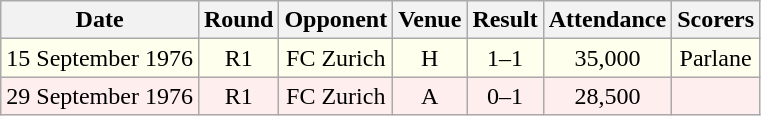<table class="wikitable sortable" style="text-align:center;">
<tr>
<th>Date</th>
<th>Round</th>
<th>Opponent</th>
<th>Venue</th>
<th>Result</th>
<th>Attendance</th>
<th>Scorers</th>
</tr>
<tr style="background:#ffe;">
<td>15 September 1976</td>
<td>R1</td>
<td>FC Zurich</td>
<td>H</td>
<td>1–1</td>
<td>35,000</td>
<td>Parlane</td>
</tr>
<tr style="background:#fee;">
<td>29 September 1976</td>
<td>R1</td>
<td>FC Zurich</td>
<td>A</td>
<td>0–1</td>
<td>28,500</td>
<td></td>
</tr>
</table>
